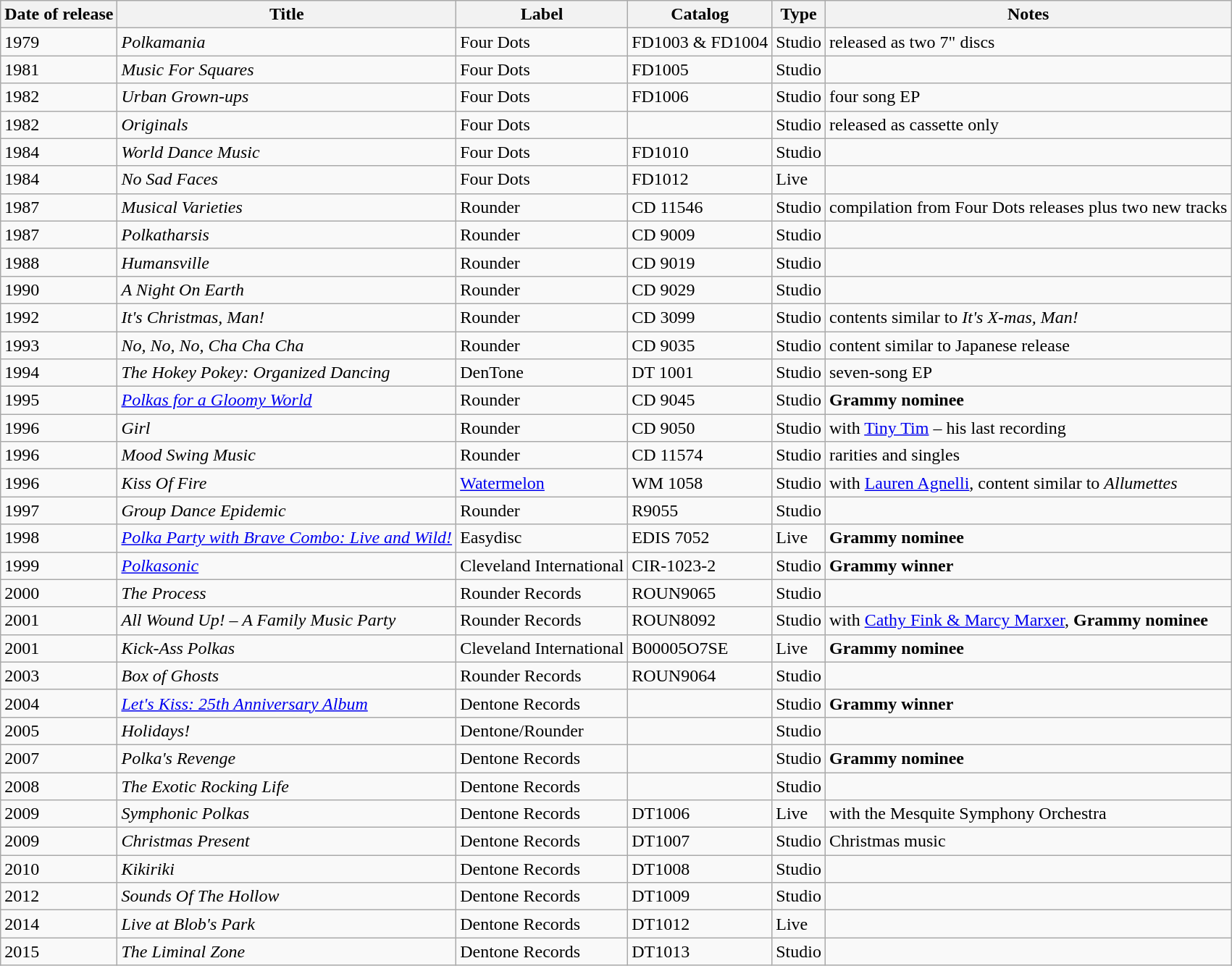<table class="wikitable">
<tr>
<th>Date of release</th>
<th>Title</th>
<th>Label</th>
<th>Catalog</th>
<th>Type</th>
<th>Notes</th>
</tr>
<tr>
<td>1979</td>
<td><em>Polkamania</em></td>
<td>Four Dots</td>
<td>FD1003 & FD1004</td>
<td>Studio</td>
<td>released as two 7" discs</td>
</tr>
<tr>
<td>1981</td>
<td><em>Music For Squares</em></td>
<td>Four Dots</td>
<td>FD1005</td>
<td>Studio</td>
<td></td>
</tr>
<tr>
<td>1982</td>
<td><em>Urban Grown-ups</em></td>
<td>Four Dots</td>
<td>FD1006</td>
<td>Studio</td>
<td>four song EP</td>
</tr>
<tr>
<td>1982</td>
<td><em>Originals</em></td>
<td>Four Dots</td>
<td></td>
<td>Studio</td>
<td>released as cassette only</td>
</tr>
<tr>
<td>1984</td>
<td><em>World Dance Music</em></td>
<td>Four Dots</td>
<td>FD1010</td>
<td>Studio</td>
<td></td>
</tr>
<tr>
<td>1984</td>
<td><em>No Sad Faces</em></td>
<td>Four Dots</td>
<td>FD1012</td>
<td>Live</td>
<td></td>
</tr>
<tr>
<td>1987</td>
<td><em>Musical Varieties</em></td>
<td>Rounder</td>
<td>CD 11546</td>
<td>Studio</td>
<td>compilation from Four Dots releases plus two new tracks</td>
</tr>
<tr>
<td>1987</td>
<td><em>Polkatharsis</em></td>
<td>Rounder</td>
<td>CD 9009</td>
<td>Studio</td>
<td></td>
</tr>
<tr>
<td>1988</td>
<td><em>Humansville</em></td>
<td>Rounder</td>
<td>CD 9019</td>
<td>Studio</td>
<td></td>
</tr>
<tr>
<td>1990</td>
<td><em>A Night On Earth</em></td>
<td>Rounder</td>
<td>CD 9029</td>
<td>Studio</td>
<td></td>
</tr>
<tr>
<td>1992</td>
<td><em>It's Christmas, Man!</em></td>
<td>Rounder</td>
<td>CD 3099</td>
<td>Studio</td>
<td>contents similar to <em>It's X-mas, Man!</em></td>
</tr>
<tr>
<td>1993</td>
<td><em>No, No, No, Cha Cha Cha</em></td>
<td>Rounder</td>
<td>CD 9035</td>
<td>Studio</td>
<td>content similar to Japanese release</td>
</tr>
<tr>
<td>1994</td>
<td><em>The Hokey Pokey: Organized Dancing </em></td>
<td>DenTone</td>
<td>DT 1001</td>
<td>Studio</td>
<td>seven-song EP</td>
</tr>
<tr>
<td>1995</td>
<td><em><a href='#'>Polkas for a Gloomy World</a></em></td>
<td>Rounder</td>
<td>CD 9045</td>
<td>Studio</td>
<td><strong>Grammy nominee</strong></td>
</tr>
<tr>
<td>1996</td>
<td><em>Girl</em></td>
<td>Rounder</td>
<td>CD 9050</td>
<td>Studio</td>
<td>with <a href='#'>Tiny Tim</a> – his last recording</td>
</tr>
<tr>
<td>1996</td>
<td><em>Mood Swing Music</em></td>
<td>Rounder</td>
<td>CD 11574</td>
<td>Studio</td>
<td>rarities and singles</td>
</tr>
<tr>
<td>1996</td>
<td><em>Kiss Of Fire</em></td>
<td><a href='#'>Watermelon</a></td>
<td>WM 1058</td>
<td>Studio</td>
<td>with <a href='#'>Lauren Agnelli</a>, content similar to <em>Allumettes</em></td>
</tr>
<tr>
<td>1997</td>
<td><em>Group Dance Epidemic</em></td>
<td>Rounder</td>
<td>R9055</td>
<td>Studio</td>
<td></td>
</tr>
<tr>
<td>1998</td>
<td><em><a href='#'>Polka Party with Brave Combo: Live and Wild!</a></em></td>
<td>Easydisc</td>
<td>EDIS 7052</td>
<td>Live</td>
<td><strong>Grammy nominee</strong></td>
</tr>
<tr>
<td>1999</td>
<td><em><a href='#'>Polkasonic</a></em></td>
<td>Cleveland International</td>
<td>CIR-1023-2</td>
<td>Studio</td>
<td><strong>Grammy winner</strong></td>
</tr>
<tr>
<td>2000</td>
<td><em>The Process</em></td>
<td>Rounder Records</td>
<td>ROUN9065</td>
<td>Studio</td>
<td></td>
</tr>
<tr>
<td>2001</td>
<td><em>All Wound Up! – A Family Music Party</em></td>
<td>Rounder Records</td>
<td>ROUN8092</td>
<td>Studio</td>
<td>with <a href='#'>Cathy Fink & Marcy Marxer</a>, <strong>Grammy nominee</strong></td>
</tr>
<tr>
<td>2001</td>
<td><em>Kick-Ass Polkas</em></td>
<td>Cleveland International</td>
<td>B00005O7SE</td>
<td>Live</td>
<td><strong>Grammy nominee</strong></td>
</tr>
<tr>
<td>2003</td>
<td><em>Box of Ghosts</em></td>
<td>Rounder Records</td>
<td>ROUN9064</td>
<td>Studio</td>
<td></td>
</tr>
<tr>
<td>2004</td>
<td><em><a href='#'>Let's Kiss: 25th Anniversary Album</a></em></td>
<td>Dentone Records</td>
<td></td>
<td>Studio</td>
<td><strong>Grammy winner</strong></td>
</tr>
<tr>
<td>2005</td>
<td><em>Holidays!</em></td>
<td>Dentone/Rounder</td>
<td></td>
<td>Studio</td>
<td></td>
</tr>
<tr>
<td>2007</td>
<td><em>Polka's Revenge</em></td>
<td>Dentone Records</td>
<td></td>
<td>Studio</td>
<td><strong>Grammy nominee</strong></td>
</tr>
<tr>
<td>2008</td>
<td><em>The Exotic Rocking Life</em></td>
<td>Dentone Records</td>
<td></td>
<td>Studio</td>
<td></td>
</tr>
<tr>
<td>2009</td>
<td><em>Symphonic Polkas</em></td>
<td>Dentone Records</td>
<td>DT1006</td>
<td>Live</td>
<td>with the Mesquite Symphony Orchestra</td>
</tr>
<tr>
<td>2009</td>
<td><em>Christmas Present</em></td>
<td>Dentone Records</td>
<td>DT1007</td>
<td>Studio</td>
<td>Christmas music</td>
</tr>
<tr>
<td>2010</td>
<td><em>Kikiriki</em></td>
<td>Dentone Records</td>
<td>DT1008</td>
<td>Studio</td>
<td></td>
</tr>
<tr>
<td>2012</td>
<td><em>Sounds Of The Hollow</em></td>
<td>Dentone Records</td>
<td>DT1009</td>
<td>Studio</td>
<td></td>
</tr>
<tr>
<td>2014</td>
<td><em>Live at Blob's Park</em></td>
<td>Dentone Records</td>
<td>DT1012</td>
<td>Live</td>
<td></td>
</tr>
<tr>
<td>2015</td>
<td><em>The Liminal Zone</em></td>
<td>Dentone Records</td>
<td>DT1013</td>
<td>Studio</td>
<td></td>
</tr>
</table>
